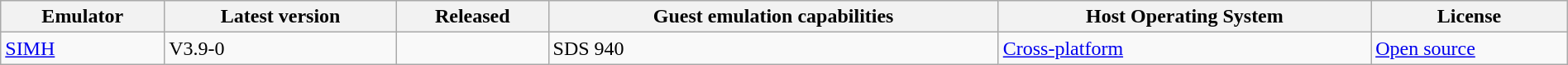<table class="wikitable sortable" style="width:100%">
<tr>
<th>Emulator</th>
<th>Latest version</th>
<th>Released</th>
<th>Guest emulation capabilities</th>
<th>Host Operating System</th>
<th>License</th>
</tr>
<tr>
<td><a href='#'>SIMH</a></td>
<td>V3.9-0</td>
<td></td>
<td>SDS 940</td>
<td><a href='#'>Cross-platform</a></td>
<td><a href='#'>Open source</a></td>
</tr>
</table>
